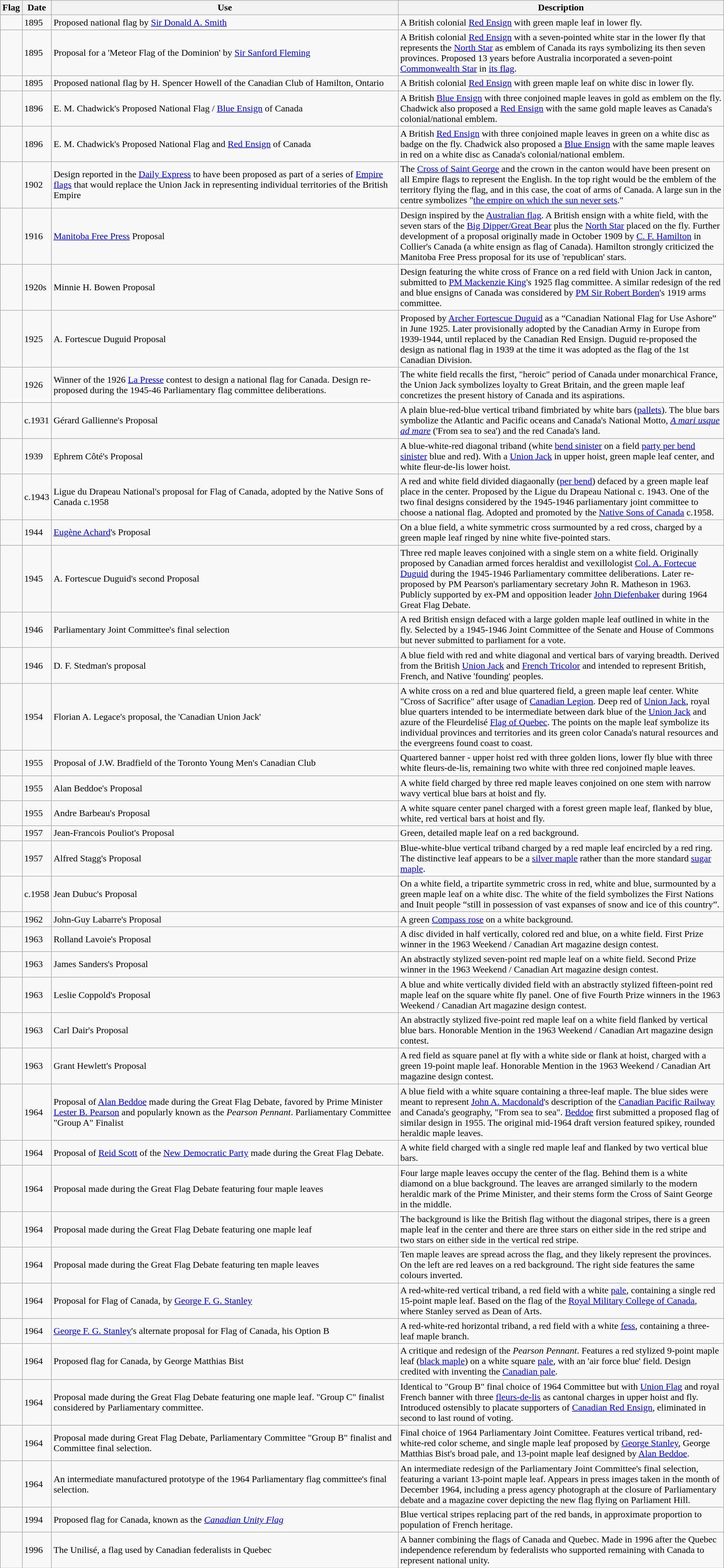<table class="wikitable">
<tr>
<th scope="col">Flag</th>
<th scope="col">Date</th>
<th scope="col">Use</th>
<th scope="col" style="width: 45%;">Description</th>
</tr>
<tr>
<td></td>
<td>1895</td>
<td>Proposed national flag by <a href='#'>Sir Donald A. Smith</a></td>
<td>A British colonial <a href='#'>Red Ensign</a> with green maple leaf in lower fly.</td>
</tr>
<tr>
<td></td>
<td>1895</td>
<td>Proposal for a 'Meteor Flag of the Dominion' by <a href='#'>Sir Sanford Fleming</a></td>
<td>A British colonial <a href='#'>Red Ensign</a> with a seven-pointed white star in the lower fly that represents the <a href='#'>North Star</a> as emblem of Canada its rays symbolizing its then seven provinces. Proposed 13 years before Australia incorporated a seven-point <a href='#'>Commonwealth Star</a> in <a href='#'>its flag</a>.</td>
</tr>
<tr>
<td></td>
<td>1895</td>
<td>Proposed national flag by H. Spencer Howell of the Canadian Club of Hamilton, Ontario</td>
<td>A British colonial <a href='#'>Red Ensign</a> with green maple leaf on white disc in lower fly.</td>
</tr>
<tr>
<td></td>
<td>1896</td>
<td>E. M. Chadwick's Proposed National Flag / <a href='#'>Blue Ensign</a> of Canada</td>
<td>A British <a href='#'>Blue Ensign</a> with three conjoined maple leaves in gold as emblem on the fly. Chadwick also proposed a <a href='#'>Red Ensign</a> with the same gold maple leaves as Canada's colonial/national emblem.</td>
</tr>
<tr>
<td></td>
<td>1896</td>
<td>E. M. Chadwick's Proposed National Flag and <a href='#'>Red Ensign</a> of Canada</td>
<td>A British <a href='#'>Red Ensign</a> with three conjoined maple leaves in green on a white disc as badge on the fly. Chadwick also proposed a <a href='#'>Blue Ensign</a> with the same maple leaves in red on a white disc as Canada's colonial/national emblem.</td>
</tr>
<tr>
<td></td>
<td>1902</td>
<td>Design reported in the <a href='#'>Daily Express</a> to have been proposed as part of a series of <a href='#'>Empire flags</a> that would replace the Union Jack in representing individual territories of the British Empire</td>
<td>The <a href='#'>Cross of Saint George</a> and the crown in the canton would have been present on all Empire flags to represent the English. In the top right would be the emblem of the territory flying the flag, and in this case, the coat of arms of Canada. A large sun in the centre symbolizes "<a href='#'>the empire on which the sun never sets</a>."</td>
</tr>
<tr>
<td></td>
<td>1916</td>
<td><a href='#'>Manitoba Free Press</a> Proposal</td>
<td>Design inspired by the <a href='#'>Australian flag</a>. A British ensign with a white field, with the seven stars of the <a href='#'>Big Dipper/Great Bear</a> plus the <a href='#'>North Star</a> placed on the fly. Further development of a proposal originally made in October 1909 by <a href='#'>C. F. Hamilton</a> in Collier's Canada (a white ensign as flag of Canada). Hamilton strongly criticized the Manitoba Free Press proposal for its use of 'republican' stars.</td>
</tr>
<tr>
<td></td>
<td>1920s</td>
<td>Minnie H. Bowen Proposal</td>
<td>Design featuring the white cross of France on a red field with Union Jack in canton, submitted to <a href='#'>PM Mackenzie King</a>'s 1925 flag committee. A similar redesign of the red and blue ensigns of Canada was considered by <a href='#'>PM Sir Robert Borden</a>'s 1919 arms committee.</td>
</tr>
<tr>
<td></td>
<td>1925</td>
<td>A. Fortescue Duguid Proposal</td>
<td>Proposed by <a href='#'>Archer Fortescue Duguid</a> as a “Canadian National Flag for Use Ashore” in June 1925. Later provisionally adopted by the Canadian Army in Europe from 1939-1944, until replaced by the Canadian Red Ensign. Duguid re-proposed the design as national flag in 1939 at the time it was adopted as the flag of the 1st Canadian Division.</td>
</tr>
<tr>
<td></td>
<td>1926</td>
<td>Winner of the 1926 <a href='#'>La Presse</a> contest to design a national flag for Canada. Design re-proposed during the 1945-46 Parliamentary flag committee deliberations.</td>
<td>The white field recalls the first, "heroic" period of Canada under monarchical France, the Union Jack symbolizes loyalty to Great Britain, and the green maple leaf concretizes the present history of Canada and its aspirations.</td>
</tr>
<tr>
<td></td>
<td>c.1931</td>
<td>Gérard Gallienne's Proposal</td>
<td>A plain blue-red-blue vertical triband fimbriated by white bars (<a href='#'>pallets</a>). The blue bars symbolize the Atlantic and Pacific oceans and Canada's National Motto, <em><a href='#'>A mari usque ad mare</a></em> ('From sea to sea') and the red Canada's land.</td>
</tr>
<tr>
<td></td>
<td>1939</td>
<td>Ephrem Côté's Proposal</td>
<td>A blue-white-red diagonal triband (white <a href='#'>bend sinister</a> on a field <a href='#'>party per bend sinister</a> blue and red). With a <a href='#'>Union Jack</a> in upper hoist, green maple leaf center, and white fleur-de-lis lower hoist.</td>
</tr>
<tr>
<td></td>
<td>c.1943</td>
<td>Ligue du Drapeau National's proposal for Flag of Canada, adopted by the Native Sons of Canada c.1958</td>
<td>A red and white field divided diagaonally (<a href='#'>per bend</a>) defaced by a green maple leaf place in the center. Proposed by the Ligue du Drapeau National c. 1943. One of the two final designs considered by the 1945-1946 parliamentary joint committee to choose a national flag. Adopted and promoted by the <a href='#'>Native Sons of Canada</a> c.1958.</td>
</tr>
<tr>
<td></td>
<td>1944</td>
<td><a href='#'>Eugène Achard</a>'s Proposal</td>
<td>On a blue field, a white symmetric cross surmounted by a red cross, charged by a green maple leaf ringed by nine white five-pointed stars.</td>
</tr>
<tr>
<td></td>
<td>1945</td>
<td>A. Fortescue Duguid's second Proposal</td>
<td>Three red maple leaves conjoined with a single stem on a white field. Originally proposed by Canadian armed forces heraldist and vexillologist <a href='#'>Col. A. Fortecue Duguid</a> during the 1945-1946 Parliamentary committee deliberations. Later re-proposed by PM Pearson's parliamentary secretary John R. Matheson in 1963.  Publicly supported by ex-PM and opposition leader <a href='#'>John Diefenbaker</a> during 1964 Great Flag Debate.</td>
</tr>
<tr>
<td></td>
<td>1946</td>
<td>Parliamentary Joint Committee's final selection</td>
<td>A red British ensign defaced with a large golden maple leaf outlined in white in the fly. Selected by a 1945-1946 Joint Committee of the Senate and House of Commons but never submitted to parliament for a vote.</td>
</tr>
<tr>
<td></td>
<td>1946</td>
<td>D. F. Stedman's proposal</td>
<td>A blue field with red and white diagonal and vertical bars of varying breadth. Derived from the British <a href='#'>Union Jack</a> and <a href='#'>French Tricolor</a> and intended to represent British, French, and Native 'founding' peoples.</td>
</tr>
<tr>
<td></td>
<td>1954</td>
<td>Florian A. Legace's proposal, the 'Canadian Union Jack'</td>
<td>A white cross on a red and blue quartered field, a green maple leaf center. White "Cross of Sacrifice" after usage of <a href='#'>Canadian Legion</a>. Deep red of <a href='#'>Union Jack</a>, royal blue quarters intended to be intermediate between dark blue of the <a href='#'>Union Jack</a> and azure of the Fleurdelisé <a href='#'>Flag of Quebec</a>. The points on the maple leaf symbolize its individual provinces and territories and its green color Canada's natural resources and the evergreens found coast to coast.</td>
</tr>
<tr>
<td></td>
<td>1955</td>
<td>Proposal of J.W. Bradfield of the Toronto Young Men's Canadian Club</td>
<td>Quartered banner - upper hoist red with three golden lions, lower fly blue with three white fleurs-de-lis, remaining two white with three red conjoined maple leaves.</td>
</tr>
<tr>
<td></td>
<td>1955</td>
<td>Alan Beddoe's Proposal</td>
<td>A white field charged by three red maple leaves conjoined on one stem with narrow wavy vertical blue bars at hoist and fly.</td>
</tr>
<tr>
<td></td>
<td>1955</td>
<td>Andre Barbeau's Proposal</td>
<td>A white square center panel charged with a forest green maple leaf, flanked by blue, white, red vertical bars at hoist and fly.</td>
</tr>
<tr>
<td></td>
<td>1957</td>
<td>Jean-Francois Pouliot's Proposal</td>
<td>Green, detailed maple leaf on a red background.</td>
</tr>
<tr>
<td></td>
<td>1957</td>
<td>Alfred Stagg's Proposal</td>
<td>Blue-white-blue vertical triband charged by a red maple leaf encircled by a red ring. The distinctive leaf appears to be a <a href='#'>silver maple</a> rather than the more standard <a href='#'>sugar maple</a>.</td>
</tr>
<tr>
<td></td>
<td>c.1958</td>
<td>Jean Dubuc's Proposal</td>
<td>On a white field, a tripartite symmetric cross in red, white and blue, surmounted by a green maple leaf on a white disc. The white of the field symbolizes the First Nations and Inuit people “still in possession of vast expanses of snow and ice of this country”.</td>
</tr>
<tr>
<td></td>
<td>1962</td>
<td>John-Guy Labarre's Proposal</td>
<td>A green <a href='#'>Compass rose</a> on a white background.</td>
</tr>
<tr>
<td></td>
<td>1963</td>
<td>Rolland Lavoie's Proposal</td>
<td>A disc divided in half vertically, colored red and blue, on a white field. First Prize winner in the 1963 Weekend / Canadian Art magazine design contest.</td>
</tr>
<tr>
<td></td>
<td>1963</td>
<td>James Sanders's Proposal</td>
<td>An abstractly stylized seven-point red maple leaf on a white field. Second Prize winner in the 1963 Weekend / Canadian Art magazine design contest.</td>
</tr>
<tr>
<td></td>
<td>1963</td>
<td>Leslie Coppold's Proposal</td>
<td>A blue and white vertically divided field with an abstractly stylized fifteen-point red maple leaf on the square white fly panel. One of five Fourth Prize winners in the 1963 Weekend / Canadian Art magazine design contest.</td>
</tr>
<tr>
<td></td>
<td>1963</td>
<td>Carl Dair's Proposal</td>
<td>An abstractly stylized five-point red maple leaf on a white field flanked by vertical blue bars. Honorable Mention in the 1963 Weekend / Canadian Art magazine design contest.</td>
</tr>
<tr>
<td></td>
<td>1963</td>
<td>Grant Hewlett's Proposal</td>
<td>A red field as square panel at fly with a white side or flank at hoist, charged with a green 19-point maple leaf. Honorable Mention in the 1963 Weekend / Canadian Art magazine design contest.</td>
</tr>
<tr>
<td></td>
<td>1964</td>
<td>Proposal of <a href='#'>Alan Beddoe</a> made during the Great Flag Debate, favored by Prime Minister <a href='#'>Lester B. Pearson</a> and popularly known as the <em>Pearson Pennant</em>. Parliamentary Committee "Group A" Finalist</td>
<td>A blue field with a white square containing a three-leaf maple. The blue sides were meant to represent <a href='#'>John A. Macdonald</a>'s description of the <a href='#'>Canadian Pacific Railway</a> and Canada's geography, "From sea to sea". <a href='#'>Beddoe</a> first submitted a proposed flag of similar design in 1955. The original mid-1964 draft version featured spikey, rounded heraldic maple leaves.</td>
</tr>
<tr>
<td></td>
<td>1964</td>
<td>Proposal of <a href='#'>Reid Scott</a> of the <a href='#'>New Democratic Party</a> made during the Great Flag Debate.</td>
<td>A white field charged with a single red maple leaf and flanked by two vertical blue bars.</td>
</tr>
<tr>
<td></td>
<td>1964</td>
<td>Proposal made during the Great Flag Debate featuring four maple leaves</td>
<td>Four large maple leaves occupy the center of the flag. Behind them is a white diamond on a blue background. The leaves are arranged similarly to the modern heraldic mark of the Prime Minister, and their stems form the Cross of Saint George in the middle.</td>
</tr>
<tr>
<td></td>
<td>1964</td>
<td>Proposal made during the Great Flag Debate featuring one maple leaf</td>
<td>The background is like the British flag without the diagonal stripes, there is a green maple leaf in the center and there are three stars on either side in the red stripe and two stars on either side in the vertical red stripe.</td>
</tr>
<tr>
<td></td>
<td>1964</td>
<td>Proposal made during the Great Flag Debate featuring ten maple leaves</td>
<td>Ten maple leaves are spread across the flag, and they likely represent the provinces. On the left are red leaves on a red background. The right side features the same colours inverted.</td>
</tr>
<tr>
<td></td>
<td>1964</td>
<td>Proposal for Flag of Canada, by <a href='#'>George F. G. Stanley</a></td>
<td>A red-white-red vertical triband, a red field with a white <a href='#'>pale</a>, containing a single red 15-point maple leaf. Based on the flag of the <a href='#'>Royal Military College of Canada</a>, where Stanley served as Dean of Arts.</td>
</tr>
<tr>
<td></td>
<td>1964</td>
<td><a href='#'>George F. G. Stanley</a>'s alternate proposal for Flag of Canada, his Option B</td>
<td>A red-white-red horizontal triband, a red field with a white <a href='#'>fess</a>, containing a three-leaf maple branch.</td>
</tr>
<tr>
<td></td>
<td>1964</td>
<td>Proposed flag for Canada, by George Matthias Bist</td>
<td>A critique and redesign of the <em>Pearson Pennant</em>. Features a red stylized 9-point maple leaf (<a href='#'>black maple</a>) on a white square <a href='#'>pale</a>, with an 'air force blue' field. Design credited with inventing the <a href='#'>Canadian pale</a>.</td>
</tr>
<tr>
<td></td>
<td>1964</td>
<td>Proposal made during the Great Flag Debate featuring one maple leaf. "Group C" finalist considered by Parliamentary committee.</td>
<td>Identical to "Group B" final choice of 1964 Committee but with <a href='#'>Union Flag</a> and royal French banner with three <a href='#'>fleurs-de-lis</a> as cantonal charges in upper hoist and fly. Introduced ostensibly to placate supporters of <a href='#'>Canadian Red Ensign</a>,  eliminated in second to last round of voting.</td>
</tr>
<tr>
<td></td>
<td>1964</td>
<td>Proposal made during Great Flag Debate, Parliamentary Committee  "Group B" finalist and Committee final selection.</td>
<td>Final choice of 1964 Parliamentary Joint Comittee. Features vertical triband, red-white-red color scheme, and single maple leaf proposed by <a href='#'>George Stanley</a>, George Matthias Bist's broad pale, and 13-point maple leaf designed by <a href='#'>Alan Beddoe</a>.</td>
</tr>
<tr>
<td></td>
<td>1964</td>
<td>An intermediate manufactured prototype of the 1964 Parliamentary flag committee's final selection.</td>
<td>An intermediate redesign of the Parliamentary Joint Committee's final selection, featuring a variant 13-point maple leaf. Appears in press images taken in the month of December 1964, including a press agency photograph at the closure of Parliamentary debate and a magazine cover depicting the new flag flying on Parliament Hill.</td>
</tr>
<tr>
<td></td>
<td>1994</td>
<td>Proposed flag for Canada, known as the <em><a href='#'>Canadian Unity Flag</a></em></td>
<td>Blue vertical stripes replacing part of the red bands, in approximate proportion to population of French heritage.</td>
</tr>
<tr>
<td></td>
<td>1996</td>
<td>The Unilisé, a flag used by Canadian federalists in Quebec</td>
<td>A banner combining the flags of Canada and Quebec. Made in 1996 after the Quebec independence referendum by federalists who supported remaining with Canada to represent national unity.</td>
</tr>
</table>
